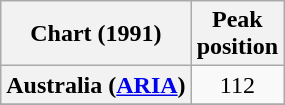<table class="wikitable sortable plainrowheaders" style="text-align:center">
<tr>
<th>Chart (1991)</th>
<th>Peak<br>position</th>
</tr>
<tr>
<th scope="row">Australia (<a href='#'>ARIA</a>)</th>
<td>112</td>
</tr>
<tr>
</tr>
<tr>
</tr>
<tr>
</tr>
<tr>
</tr>
<tr>
</tr>
</table>
